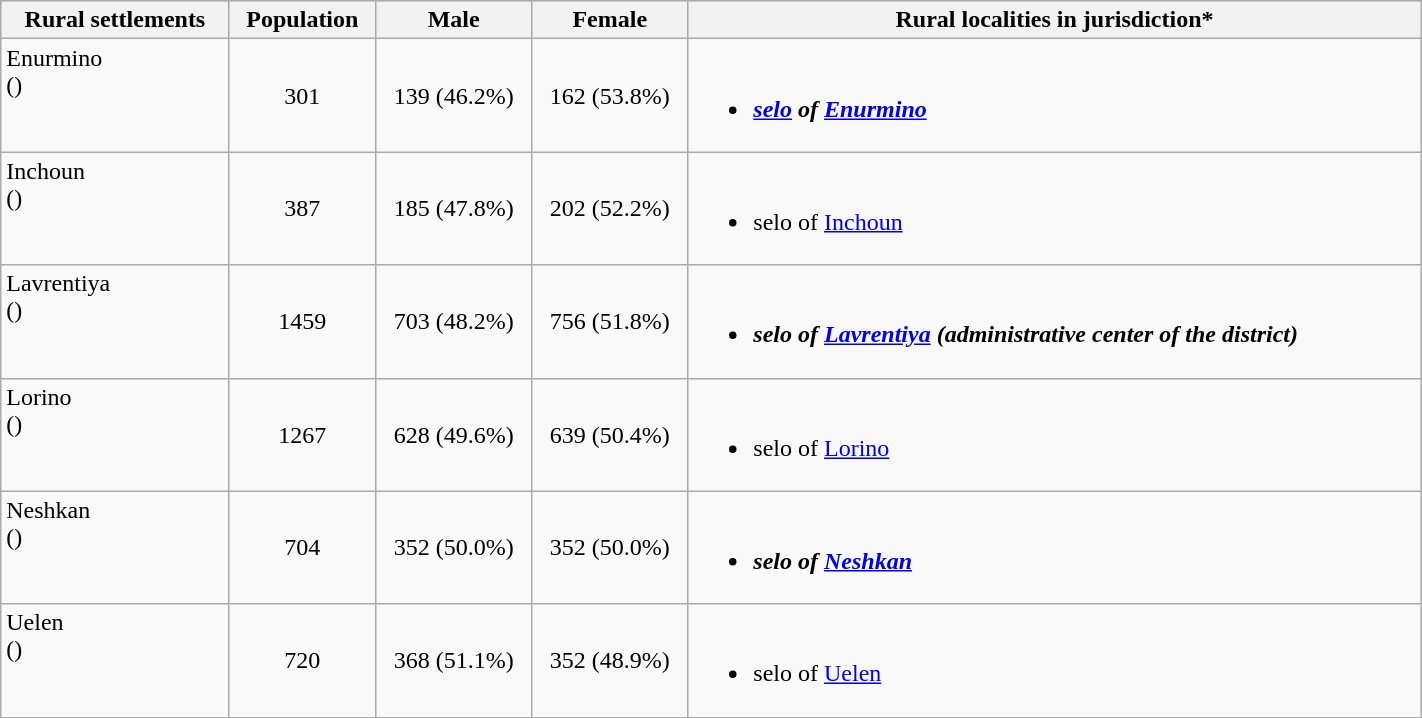<table class="wikitable sortable" style="width:75%">
<tr bgcolor="#CCCCFF" align="left">
<th>Rural settlements</th>
<th>Population</th>
<th>Male</th>
<th>Female</th>
<th>Rural localities in jurisdiction*</th>
</tr>
<tr>
<td valign="top">Enurmino<br>()</td>
<td align="center">301</td>
<td align="center">139 (46.2%)</td>
<td align="center">162 (53.8%)</td>
<td><br><ul><li><strong><em><a href='#'>selo</a><em> of <a href='#'>Enurmino</a><strong></li></ul></td>
</tr>
<tr>
<td valign="top">Inchoun<br>()</td>
<td align="center">387</td>
<td align="center">185 (47.8%)</td>
<td align="center">202 (52.2%)</td>
<td><br><ul><li></em></strong>selo</em> of <a href='#'>Inchoun</a></strong></li></ul></td>
</tr>
<tr>
<td valign="top">Lavrentiya<br>()</td>
<td align="center">1459</td>
<td align="center">703 (48.2%)</td>
<td align="center">756 (51.8%)</td>
<td><br><ul><li><strong><em>selo<em> of <a href='#'>Lavrentiya</a><strong> (administrative center of the district)</li></ul></td>
</tr>
<tr>
<td valign="top">Lorino<br>()</td>
<td align="center">1267</td>
<td align="center">628 (49.6%)</td>
<td align="center">639 (50.4%)</td>
<td><br><ul><li></em></strong>selo</em> of <a href='#'>Lorino</a></strong></li></ul></td>
</tr>
<tr>
<td valign="top">Neshkan<br>()</td>
<td align="center">704</td>
<td align="center">352 (50.0%)</td>
<td align="center">352 (50.0%)</td>
<td><br><ul><li><strong><em>selo<em> of <a href='#'>Neshkan</a><strong></li></ul></td>
</tr>
<tr>
<td valign="top">Uelen<br>()</td>
<td align="center">720</td>
<td align="center">368 (51.1%)</td>
<td align="center">352 (48.9%)</td>
<td><br><ul><li></em></strong>selo</em> of <a href='#'>Uelen</a></strong></li></ul></td>
</tr>
</table>
